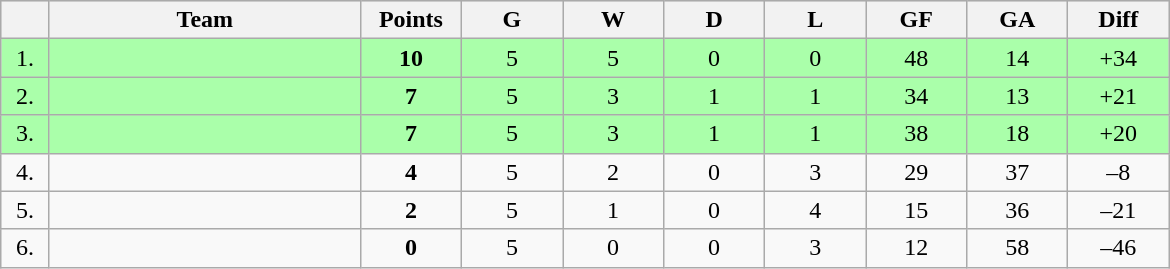<table class=wikitable style="text-align:center">
<tr bgcolor="#DCDCDC">
<th width="25"></th>
<th width="200">Team</th>
<th width="60">Points</th>
<th width="60">G</th>
<th width="60">W</th>
<th width="60">D</th>
<th width="60">L</th>
<th width="60">GF</th>
<th width="60">GA</th>
<th width="60">Diff</th>
</tr>
<tr bgcolor=#AAFFAA>
<td>1.</td>
<td align=left></td>
<td><strong>10</strong></td>
<td>5</td>
<td>5</td>
<td>0</td>
<td>0</td>
<td>48</td>
<td>14</td>
<td>+34</td>
</tr>
<tr bgcolor=#AAFFAA>
<td>2.</td>
<td align=left></td>
<td><strong>7</strong></td>
<td>5</td>
<td>3</td>
<td>1</td>
<td>1</td>
<td>34</td>
<td>13</td>
<td>+21</td>
</tr>
<tr bgcolor=#AAFFAA>
<td>3.</td>
<td align=left></td>
<td><strong>7</strong></td>
<td>5</td>
<td>3</td>
<td>1</td>
<td>1</td>
<td>38</td>
<td>18</td>
<td>+20</td>
</tr>
<tr>
<td>4.</td>
<td align=left></td>
<td><strong>4</strong></td>
<td>5</td>
<td>2</td>
<td>0</td>
<td>3</td>
<td>29</td>
<td>37</td>
<td>–8</td>
</tr>
<tr>
<td>5.</td>
<td align=left></td>
<td><strong>2</strong></td>
<td>5</td>
<td>1</td>
<td>0</td>
<td>4</td>
<td>15</td>
<td>36</td>
<td>–21</td>
</tr>
<tr>
<td>6.</td>
<td align=left></td>
<td><strong>0</strong></td>
<td>5</td>
<td>0</td>
<td>0</td>
<td>3</td>
<td>12</td>
<td>58</td>
<td>–46</td>
</tr>
</table>
